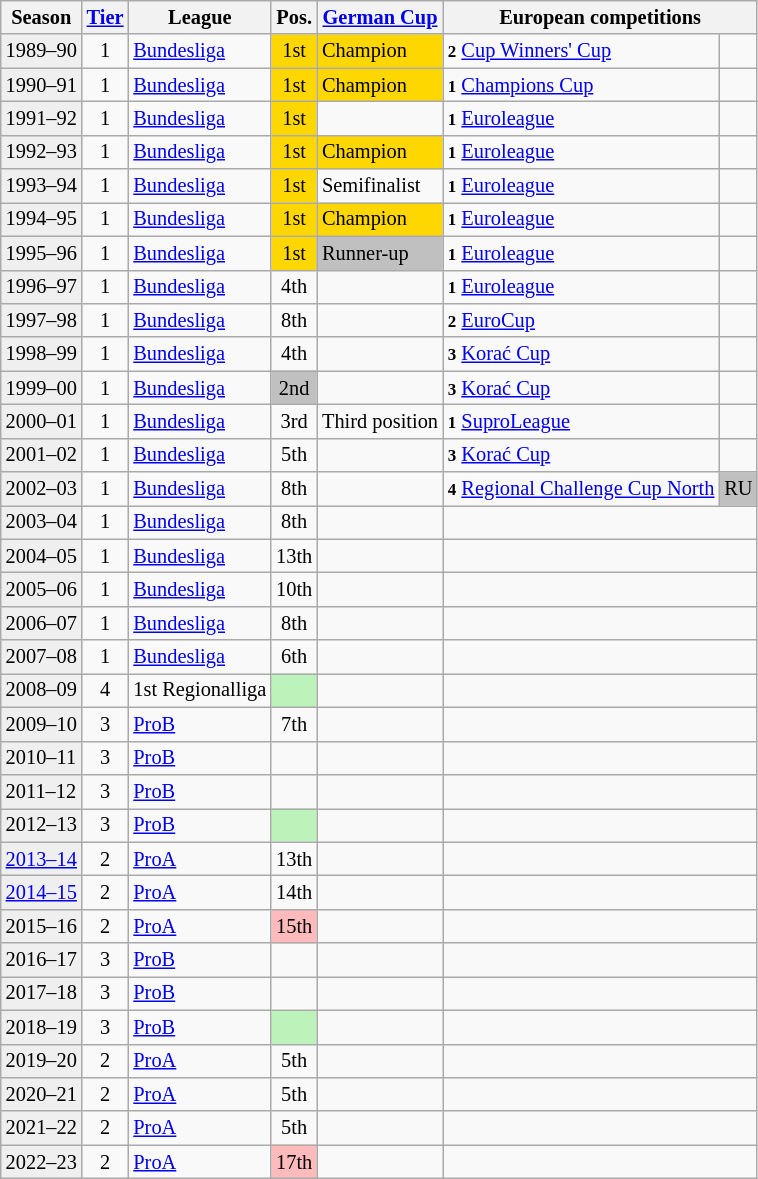<table class="wikitable" style="font-size:85%;">
<tr>
<th>Season</th>
<th><a href='#'>Tier</a></th>
<th>League</th>
<th>Pos.</th>
<th><a href='#'>German Cup</a></th>
<th colspan=2>European competitions</th>
</tr>
<tr>
<td style="background:#efefef;">1989–90</td>
<td align="center">1</td>
<td><a href='#'>Bundesliga</a></td>
<td style="background:gold" align="center">1st</td>
<td style="background:gold">Champion</td>
<td><small><strong>2</strong></small> <a href='#'>Cup Winners' Cup</a></td>
<td align=center></td>
</tr>
<tr>
<td style="background:#efefef;">1990–91</td>
<td align="center">1</td>
<td><a href='#'>Bundesliga</a></td>
<td style="background:gold" align="center">1st</td>
<td style="background:gold">Champion</td>
<td><small><strong>1</strong></small> <a href='#'>Champions Cup</a></td>
<td align=center></td>
</tr>
<tr>
<td style="background:#efefef;">1991–92</td>
<td align="center">1</td>
<td><a href='#'>Bundesliga</a></td>
<td style="background:gold" align="center">1st</td>
<td></td>
<td><small><strong>1</strong></small> <a href='#'>Euroleague</a></td>
<td align=center></td>
</tr>
<tr>
<td style="background:#efefef;">1992–93</td>
<td align="center">1</td>
<td><a href='#'>Bundesliga</a></td>
<td style="background:gold" align="center">1st</td>
<td style="background:gold">Champion</td>
<td><small><strong>1</strong></small> <a href='#'>Euroleague</a></td>
<td align=center></td>
</tr>
<tr>
<td style="background:#efefef;">1993–94</td>
<td align="center">1</td>
<td><a href='#'>Bundesliga</a></td>
<td style="background:gold" align="center">1st</td>
<td>Semifinalist</td>
<td><small><strong>1</strong></small> <a href='#'>Euroleague</a></td>
<td align=center></td>
</tr>
<tr>
<td style="background:#efefef;">1994–95</td>
<td align="center">1</td>
<td><a href='#'>Bundesliga</a></td>
<td style="background:gold" align="center">1st</td>
<td style="background:gold">Champion</td>
<td><small><strong>1</strong></small> <a href='#'>Euroleague</a></td>
<td align=center></td>
</tr>
<tr>
<td style="background:#efefef;">1995–96</td>
<td align="center">1</td>
<td><a href='#'>Bundesliga</a></td>
<td style="background:gold" align="center">1st</td>
<td style="background:silver">Runner-up</td>
<td><small><strong>1</strong></small> <a href='#'>Euroleague</a></td>
<td align=center></td>
</tr>
<tr>
<td style="background:#efefef;">1996–97</td>
<td align="center">1</td>
<td><a href='#'>Bundesliga</a></td>
<td align="center">4th</td>
<td></td>
<td><small><strong>1</strong></small> <a href='#'>Euroleague</a></td>
<td align=center></td>
</tr>
<tr>
<td style="background:#efefef;">1997–98</td>
<td align="center">1</td>
<td><a href='#'>Bundesliga</a></td>
<td align="center">8th</td>
<td></td>
<td><small><strong>2</strong></small> <a href='#'>EuroCup</a></td>
<td align=center></td>
</tr>
<tr>
<td style="background:#efefef;">1998–99</td>
<td align="center">1</td>
<td><a href='#'>Bundesliga</a></td>
<td align="center">4th</td>
<td></td>
<td><small><strong>3</strong></small> <a href='#'>Korać Cup</a></td>
<td align=center></td>
</tr>
<tr>
<td style="background:#efefef;">1999–00</td>
<td align="center">1</td>
<td><a href='#'>Bundesliga</a></td>
<td style="background:silver" align="center">2nd</td>
<td></td>
<td><small><strong>3</strong></small> <a href='#'>Korać Cup</a></td>
<td align=center></td>
</tr>
<tr>
<td style="background:#efefef;">2000–01</td>
<td align="center">1</td>
<td><a href='#'>Bundesliga</a></td>
<td align="center">3rd</td>
<td>Third position</td>
<td><small><strong>1</strong></small> <a href='#'>SuproLeague</a></td>
<td align=center></td>
</tr>
<tr>
<td style="background:#efefef;">2001–02</td>
<td align="center">1</td>
<td><a href='#'>Bundesliga</a></td>
<td align="center">5th</td>
<td></td>
<td><small><strong>3</strong></small> <a href='#'>Korać Cup</a></td>
<td align=center></td>
</tr>
<tr>
<td style="background:#efefef;">2002–03</td>
<td align="center">1</td>
<td><a href='#'>Bundesliga</a></td>
<td align="center">8th</td>
<td></td>
<td><small><strong>4</strong></small> <a href='#'>Regional Challenge Cup North</a></td>
<td align=center bgcolor=silver>RU</td>
</tr>
<tr>
<td style="background:#efefef;">2003–04</td>
<td align="center">1</td>
<td><a href='#'>Bundesliga</a></td>
<td align="center">8th</td>
<td></td>
<td colspan=2></td>
</tr>
<tr>
<td style="background:#efefef;">2004–05</td>
<td align="center">1</td>
<td><a href='#'>Bundesliga</a></td>
<td align="center">13th</td>
<td></td>
<td colspan=2></td>
</tr>
<tr>
<td style="background:#efefef;">2005–06</td>
<td align="center">1</td>
<td><a href='#'>Bundesliga</a></td>
<td align="center">10th</td>
<td></td>
<td colspan=2></td>
</tr>
<tr>
<td style="background:#efefef;">2006–07</td>
<td align="center">1</td>
<td><a href='#'>Bundesliga</a></td>
<td align="center">8th</td>
<td></td>
<td colspan=2></td>
</tr>
<tr>
<td style="background:#efefef;">2007–08</td>
<td align="center">1</td>
<td><a href='#'>Bundesliga</a></td>
<td align="center">6th</td>
<td></td>
<td colspan=2></td>
</tr>
<tr>
<td style="background:#efefef;">2008–09</td>
<td align="center">4</td>
<td>1st Regionalliga</td>
<td style="background:#BBF3BB" align="center"></td>
<td></td>
<td colspan=2></td>
</tr>
<tr>
<td style="background:#efefef;">2009–10</td>
<td align="center">3</td>
<td><a href='#'>ProB</a></td>
<td align="center">7th</td>
<td></td>
<td colspan=2></td>
</tr>
<tr>
<td style="background:#efefef;">2010–11</td>
<td align="center">3</td>
<td><a href='#'>ProB</a></td>
<td align="center"></td>
<td></td>
<td colspan=2></td>
</tr>
<tr>
<td style="background:#efefef;">2011–12</td>
<td align="center">3</td>
<td><a href='#'>ProB</a></td>
<td align="center"></td>
<td></td>
<td colspan=2></td>
</tr>
<tr>
<td style="background:#efefef;">2012–13</td>
<td align="center">3</td>
<td><a href='#'>ProB</a></td>
<td align="center" bgcolor=#BBF3BB></td>
<td></td>
<td colspan=2></td>
</tr>
<tr>
<td style="background:#efefef;"><a href='#'>2013–14</a></td>
<td align="center">2</td>
<td><a href='#'>ProA</a></td>
<td align="center">13th</td>
<td></td>
<td colspan=2></td>
</tr>
<tr>
<td style="background:#efefef;"><a href='#'>2014–15</a></td>
<td align="center">2</td>
<td><a href='#'>ProA</a></td>
<td align="center">14th</td>
<td></td>
<td colspan=2></td>
</tr>
<tr>
<td style="background:#efefef;">2015–16</td>
<td align="center">2</td>
<td><a href='#'>ProA</a></td>
<td bgcolor=#FFBBBB align="center">15th</td>
<td></td>
<td colspan=2></td>
</tr>
<tr>
<td style="background:#efefef;">2016–17</td>
<td align="center">3</td>
<td><a href='#'>ProB</a></td>
<td align="center"></td>
<td></td>
<td colspan=2></td>
</tr>
<tr>
<td style="background:#efefef;">2017–18</td>
<td align="center">3</td>
<td><a href='#'>ProB</a></td>
<td align="center"></td>
<td></td>
<td colspan=2></td>
</tr>
<tr>
<td style="background:#efefef;">2018–19</td>
<td align="center">3</td>
<td><a href='#'>ProB</a></td>
<td align="center" bgcolor=#BBF3BB></td>
<td></td>
<td colspan=2></td>
</tr>
<tr>
<td style="background:#efefef;">2019–20</td>
<td align="center">2</td>
<td><a href='#'>ProA</a></td>
<td align="center">5th</td>
<td></td>
<td colspan=2></td>
</tr>
<tr>
<td style="background:#efefef;">2020–21</td>
<td align="center">2</td>
<td><a href='#'>ProA</a></td>
<td align="center">5th</td>
<td></td>
<td colspan=2></td>
</tr>
<tr>
<td style="background:#efefef;">2021–22</td>
<td align="center">2</td>
<td><a href='#'>ProA</a></td>
<td align="center">5th</td>
<td></td>
<td colspan=2></td>
</tr>
<tr>
<td style="background:#efefef;">2022–23</td>
<td align="center">2</td>
<td><a href='#'>ProA</a></td>
<td bgcolor=#FFBBBB align="center">17th</td>
<td></td>
</tr>
</table>
